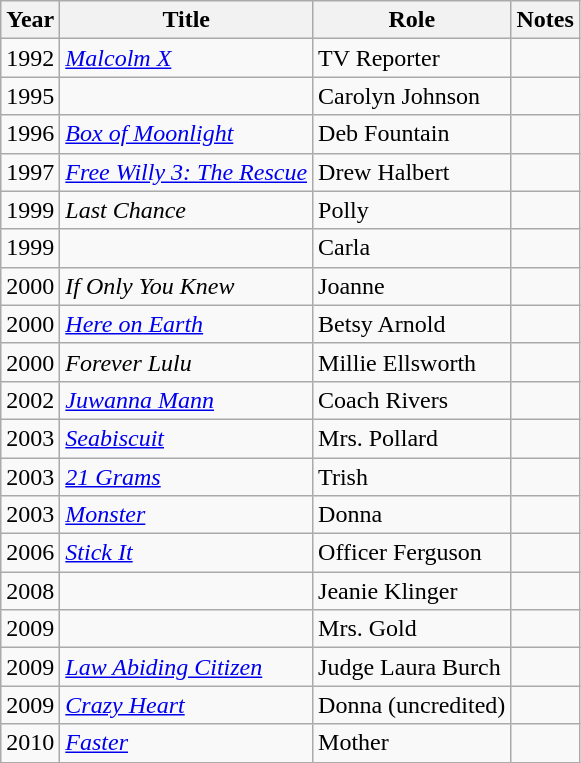<table class="wikitable sortable">
<tr>
<th>Year</th>
<th>Title</th>
<th>Role</th>
<th class="unsortable">Notes</th>
</tr>
<tr>
<td>1992</td>
<td><em><a href='#'>Malcolm X</a></em></td>
<td>TV Reporter</td>
<td></td>
</tr>
<tr>
<td>1995</td>
<td><em></em></td>
<td>Carolyn Johnson</td>
<td></td>
</tr>
<tr>
<td>1996</td>
<td><em><a href='#'>Box of Moonlight</a></em></td>
<td>Deb Fountain</td>
<td></td>
</tr>
<tr>
<td>1997</td>
<td><em><a href='#'>Free Willy 3: The Rescue</a></em></td>
<td>Drew Halbert</td>
<td></td>
</tr>
<tr>
<td>1999</td>
<td><em>Last Chance</em></td>
<td>Polly</td>
<td></td>
</tr>
<tr>
<td>1999</td>
<td><em></em></td>
<td>Carla</td>
<td></td>
</tr>
<tr>
<td>2000</td>
<td><em>If Only You Knew</em></td>
<td>Joanne</td>
<td></td>
</tr>
<tr>
<td>2000</td>
<td><em><a href='#'>Here on Earth</a></em></td>
<td>Betsy Arnold</td>
<td></td>
</tr>
<tr>
<td>2000</td>
<td><em>Forever Lulu</em></td>
<td>Millie Ellsworth</td>
<td></td>
</tr>
<tr>
<td>2002</td>
<td><em><a href='#'>Juwanna Mann</a></em></td>
<td>Coach Rivers</td>
<td></td>
</tr>
<tr>
<td>2003</td>
<td><em><a href='#'>Seabiscuit</a></em></td>
<td>Mrs. Pollard</td>
<td></td>
</tr>
<tr>
<td>2003</td>
<td><em><a href='#'>21 Grams</a></em></td>
<td>Trish</td>
<td></td>
</tr>
<tr>
<td>2003</td>
<td><em><a href='#'>Monster</a></em></td>
<td>Donna</td>
<td></td>
</tr>
<tr>
<td>2006</td>
<td><em><a href='#'>Stick It</a></em></td>
<td>Officer Ferguson</td>
<td></td>
</tr>
<tr>
<td>2008</td>
<td><em></em></td>
<td>Jeanie Klinger</td>
<td></td>
</tr>
<tr>
<td>2009</td>
<td><em></em></td>
<td>Mrs. Gold</td>
<td></td>
</tr>
<tr>
<td>2009</td>
<td><em><a href='#'>Law Abiding Citizen</a></em></td>
<td>Judge Laura Burch</td>
<td></td>
</tr>
<tr>
<td>2009</td>
<td><em><a href='#'>Crazy Heart</a></em></td>
<td>Donna (uncredited)</td>
<td></td>
</tr>
<tr>
<td>2010</td>
<td><em><a href='#'>Faster</a></em></td>
<td>Mother</td>
<td></td>
</tr>
</table>
